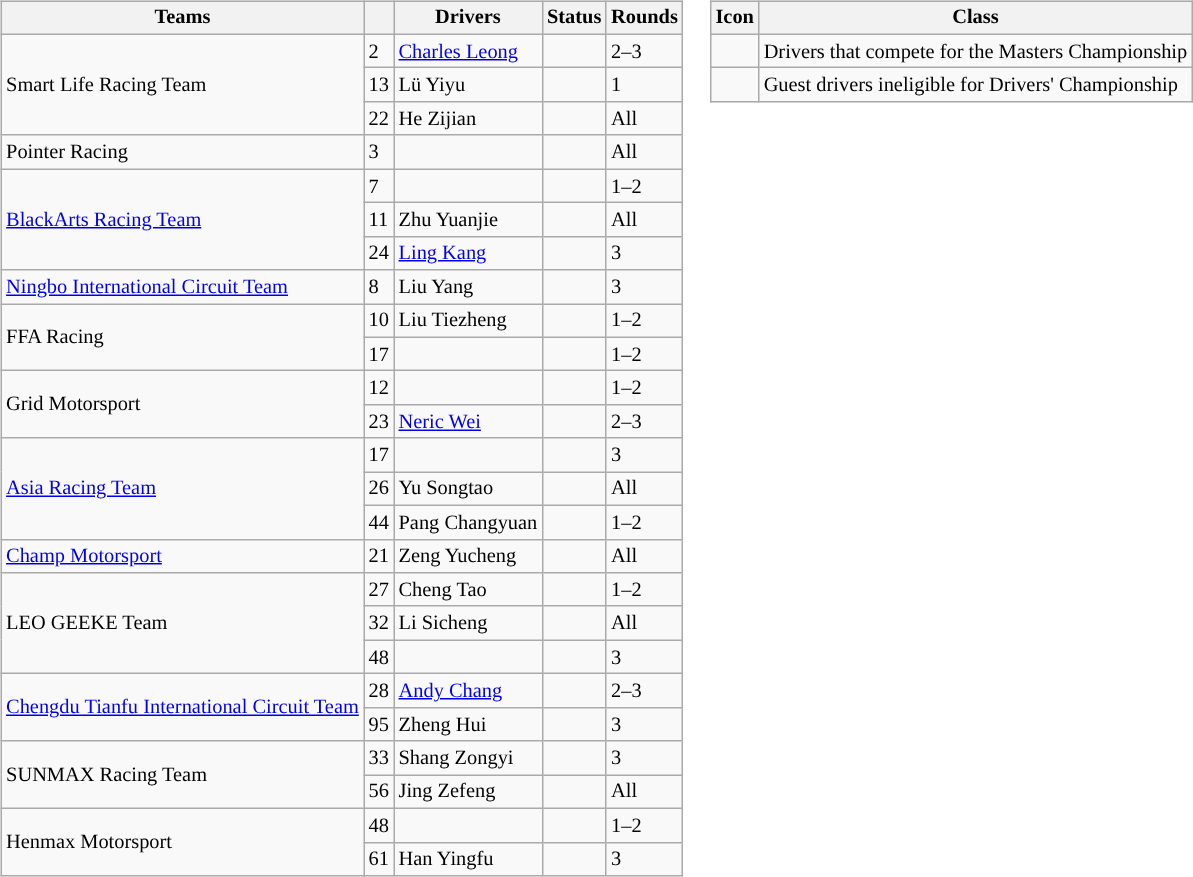<table>
<tr>
<td><br><table class="wikitable" style="font-size: 85%">
<tr>
<th>Teams</th>
<th></th>
<th>Drivers</th>
<th>Status</th>
<th>Rounds</th>
</tr>
<tr>
<td rowspan=3> Smart Life Racing Team</td>
<td>2</td>
<td> <a href='#'>Charles Leong</a></td>
<td style="text-align:center"></td>
<td>2–3</td>
</tr>
<tr>
<td>13</td>
<td> Lü Yiyu</td>
<td style="text-align:center"></td>
<td>1</td>
</tr>
<tr>
<td>22</td>
<td> He Zijian</td>
<td></td>
<td>All</td>
</tr>
<tr>
<td> Pointer Racing</td>
<td>3</td>
<td> </td>
<td></td>
<td>All</td>
</tr>
<tr>
<td rowspan=3> <a href='#'>BlackArts Racing Team</a></td>
<td>7</td>
<td> </td>
<td></td>
<td>1–2</td>
</tr>
<tr>
<td>11</td>
<td> Zhu Yuanjie</td>
<td></td>
<td>All</td>
</tr>
<tr>
<td>24</td>
<td> <a href='#'>Ling Kang</a></td>
<td style="text-align:center"></td>
<td>3</td>
</tr>
<tr>
<td> <a href='#'>Ningbo International Circuit Team</a></td>
<td>8</td>
<td> Liu Yang</td>
<td style="text-align:center"></td>
<td>3</td>
</tr>
<tr>
<td rowspan=2> FFA Racing</td>
<td>10</td>
<td> Liu Tiezheng</td>
<td></td>
<td>1–2</td>
</tr>
<tr>
<td>17</td>
<td> </td>
<td></td>
<td>1–2</td>
</tr>
<tr>
<td rowspan=2> Grid Motorsport</td>
<td>12</td>
<td> </td>
<td></td>
<td>1–2</td>
</tr>
<tr>
<td>23</td>
<td> <a href='#'>Neric Wei</a></td>
<td style="text-align:center"></td>
<td>2–3</td>
</tr>
<tr>
<td rowspan=3> <a href='#'>Asia Racing Team</a></td>
<td>17</td>
<td> </td>
<td></td>
<td>3</td>
</tr>
<tr>
<td>26</td>
<td> Yu Songtao</td>
<td style="text-align:center"></td>
<td>All</td>
</tr>
<tr>
<td>44</td>
<td> Pang Changyuan</td>
<td></td>
<td>1–2</td>
</tr>
<tr>
<td> <a href='#'>Champ Motorsport</a></td>
<td>21</td>
<td> Zeng Yucheng</td>
<td></td>
<td>All</td>
</tr>
<tr>
<td rowspan=3> LEO GEEKE Team</td>
<td>27</td>
<td> Cheng Tao</td>
<td></td>
<td>1–2</td>
</tr>
<tr>
<td>32</td>
<td> Li Sicheng</td>
<td></td>
<td>All</td>
</tr>
<tr>
<td>48</td>
<td> </td>
<td style="text-align:center"></td>
<td>3</td>
</tr>
<tr>
<td rowspan=2> <a href='#'>Chengdu Tianfu International Circuit Team</a></td>
<td>28</td>
<td> <a href='#'>Andy Chang</a></td>
<td></td>
<td>2–3</td>
</tr>
<tr>
<td>95</td>
<td> Zheng Hui</td>
<td style="text-align:center"></td>
<td>3</td>
</tr>
<tr>
<td rowspan=2> SUNMAX Racing Team</td>
<td>33</td>
<td> Shang Zongyi</td>
<td></td>
<td>3</td>
</tr>
<tr>
<td>56</td>
<td> Jing Zefeng</td>
<td></td>
<td>All</td>
</tr>
<tr>
<td rowspan=2> Henmax Motorsport</td>
<td>48</td>
<td> </td>
<td style="text-align:center"></td>
<td>1–2</td>
</tr>
<tr>
<td>61</td>
<td> Han Yingfu</td>
<td style="text-align:center"></td>
<td>3</td>
</tr>
</table>
</td>
<td style="vertical-align:top"><br><table class="wikitable" style="font-size: 85%">
<tr>
<th>Icon</th>
<th>Class</th>
</tr>
<tr>
<td style="text-align:center"></td>
<td>Drivers that compete for the Masters Championship</td>
</tr>
<tr>
<td style="text-align:center"></td>
<td>Guest drivers ineligible for Drivers' Championship</td>
</tr>
</table>
</td>
</tr>
</table>
